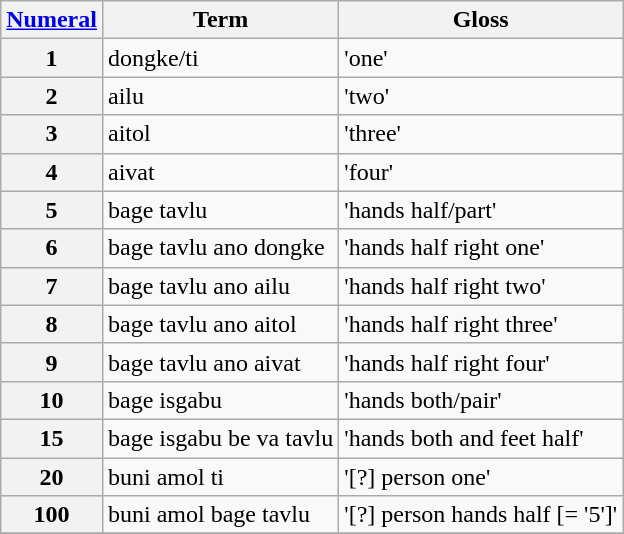<table class="wikitable" style="text-align: left;">
<tr>
<th><a href='#'>Numeral</a></th>
<th>Term</th>
<th>Gloss</th>
</tr>
<tr>
<th>1</th>
<td>dongke/ti</td>
<td>'one'</td>
</tr>
<tr>
<th>2</th>
<td>ailu</td>
<td>'two'</td>
</tr>
<tr>
<th>3</th>
<td>aitol</td>
<td>'three'</td>
</tr>
<tr>
<th>4</th>
<td>aivat</td>
<td>'four'</td>
</tr>
<tr>
<th>5</th>
<td>bage tavlu</td>
<td>'hands half/part'</td>
</tr>
<tr>
<th>6</th>
<td>bage tavlu ano dongke</td>
<td>'hands half right one'</td>
</tr>
<tr>
<th>7</th>
<td>bage tavlu ano ailu</td>
<td>'hands half right two'</td>
</tr>
<tr>
<th>8</th>
<td>bage tavlu ano aitol</td>
<td>'hands half right three'</td>
</tr>
<tr>
<th>9</th>
<td>bage tavlu ano aivat</td>
<td>'hands half right four'</td>
</tr>
<tr>
<th>10</th>
<td>bage isgabu</td>
<td>'hands both/pair'</td>
</tr>
<tr>
<th>15</th>
<td>bage isgabu be va tavlu</td>
<td>'hands both and feet half'</td>
</tr>
<tr>
<th>20</th>
<td>buni amol ti</td>
<td>'[?] person one'</td>
</tr>
<tr>
<th>100</th>
<td>buni amol bage tavlu</td>
<td>'[?] person hands half [= '5']'</td>
</tr>
<tr>
</tr>
</table>
